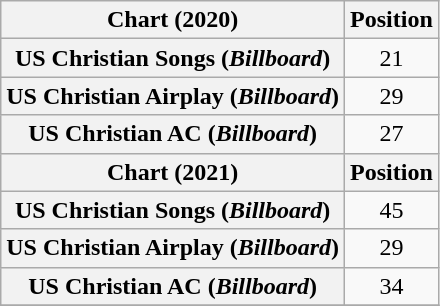<table class="wikitable plainrowheaders" style="text-align:center">
<tr>
<th scope="col">Chart (2020)</th>
<th scope="col">Position</th>
</tr>
<tr>
<th scope="row">US Christian Songs (<em>Billboard</em>)</th>
<td>21</td>
</tr>
<tr>
<th scope="row">US Christian Airplay (<em>Billboard</em>)</th>
<td>29</td>
</tr>
<tr>
<th scope="row">US Christian AC (<em>Billboard</em>)</th>
<td>27</td>
</tr>
<tr>
<th scope="col">Chart (2021)</th>
<th scope="col">Position</th>
</tr>
<tr>
<th scope="row">US Christian Songs (<em>Billboard</em>)</th>
<td>45</td>
</tr>
<tr>
<th scope="row">US Christian Airplay (<em>Billboard</em>)</th>
<td>29</td>
</tr>
<tr>
<th scope="row">US Christian AC (<em>Billboard</em>)</th>
<td>34</td>
</tr>
<tr>
</tr>
</table>
